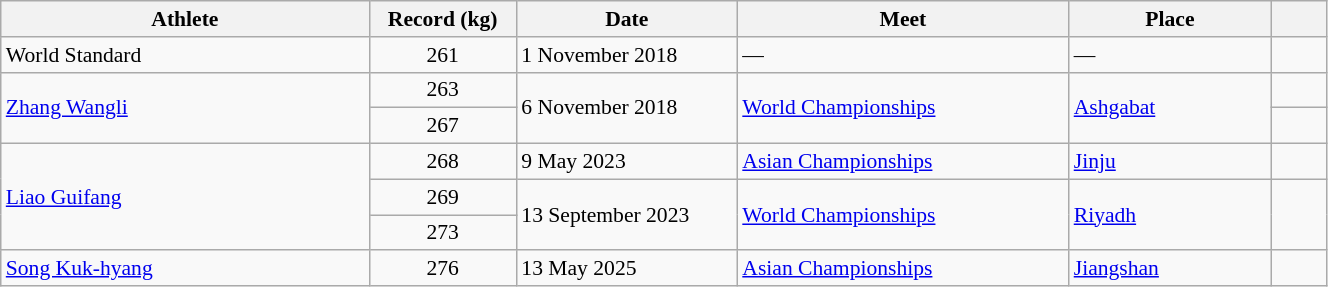<table class="wikitable" style="font-size:90%; width: 70%;">
<tr>
<th width=20%>Athlete</th>
<th width=8%>Record (kg)</th>
<th width=12%>Date</th>
<th width=18%>Meet</th>
<th width=11%>Place</th>
<th width=3%></th>
</tr>
<tr>
<td>World Standard</td>
<td align=center>261</td>
<td>1 November 2018</td>
<td>—</td>
<td>—</td>
<td></td>
</tr>
<tr>
<td rowspan=2> <a href='#'>Zhang Wangli</a></td>
<td align=center>263</td>
<td rowspan=2>6 November 2018</td>
<td rowspan=2><a href='#'>World Championships</a></td>
<td rowspan=2><a href='#'>Ashgabat</a></td>
<td></td>
</tr>
<tr>
<td align=center>267</td>
<td></td>
</tr>
<tr>
<td rowspan=3> <a href='#'>Liao Guifang</a></td>
<td align="center">268</td>
<td>9 May 2023</td>
<td><a href='#'>Asian Championships</a></td>
<td><a href='#'>Jinju</a></td>
<td></td>
</tr>
<tr>
<td align=center>269</td>
<td rowspan=2>13 September 2023</td>
<td rowspan=2><a href='#'>World Championships</a></td>
<td rowspan=2><a href='#'>Riyadh</a></td>
<td rowspan=2></td>
</tr>
<tr>
<td align=center>273</td>
</tr>
<tr>
<td> <a href='#'>Song Kuk-hyang</a></td>
<td align=center>276</td>
<td>13 May 2025</td>
<td><a href='#'>Asian Championships</a></td>
<td><a href='#'>Jiangshan</a></td>
<td></td>
</tr>
</table>
